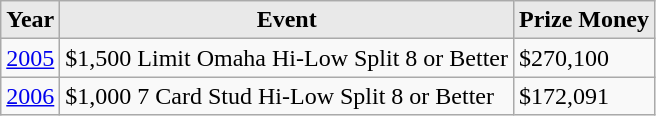<table class="wikitable">
<tr>
<th style="background: #E9E9E9;">Year</th>
<th style="background: #E9E9E9;">Event</th>
<th style="background: #E9E9E9;">Prize Money</th>
</tr>
<tr>
<td><a href='#'>2005</a></td>
<td>$1,500 Limit Omaha Hi-Low Split 8 or Better</td>
<td>$270,100 </td>
</tr>
<tr>
<td><a href='#'>2006</a></td>
<td>$1,000 7 Card Stud Hi-Low Split 8 or Better</td>
<td>$172,091</td>
</tr>
</table>
